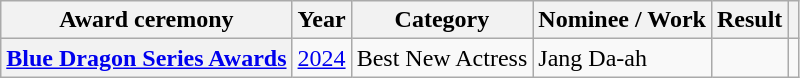<table class="wikitable plainrowheaders sortable">
<tr>
<th scope="col">Award ceremony </th>
<th scope="col">Year</th>
<th scope="col">Category</th>
<th scope="col">Nominee / Work</th>
<th scope="col">Result</th>
<th scope="col" class="unsortable"></th>
</tr>
<tr>
<th scope="row"><a href='#'>Blue Dragon Series Awards</a></th>
<td style="text-align:center"><a href='#'>2024</a></td>
<td>Best New Actress</td>
<td>Jang Da-ah</td>
<td></td>
<td style="text-align:center"></td>
</tr>
</table>
